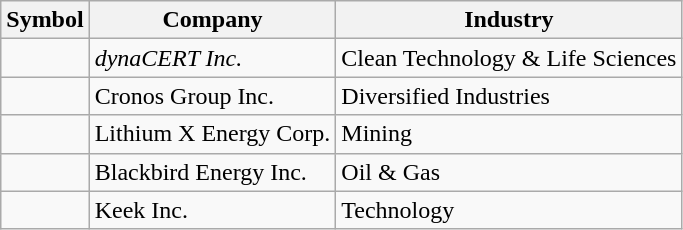<table class="wikitable">
<tr>
<th>Symbol</th>
<th>Company</th>
<th>Industry</th>
</tr>
<tr>
<td></td>
<td><em>dynaCERT Inc.</em></td>
<td>Clean Technology & Life Sciences</td>
</tr>
<tr>
<td></td>
<td>Cronos Group Inc.</td>
<td>Diversified Industries</td>
</tr>
<tr>
<td></td>
<td>Lithium X Energy Corp.</td>
<td>Mining</td>
</tr>
<tr>
<td></td>
<td>Blackbird Energy Inc.</td>
<td>Oil & Gas</td>
</tr>
<tr>
<td></td>
<td>Keek Inc.</td>
<td>Technology</td>
</tr>
</table>
